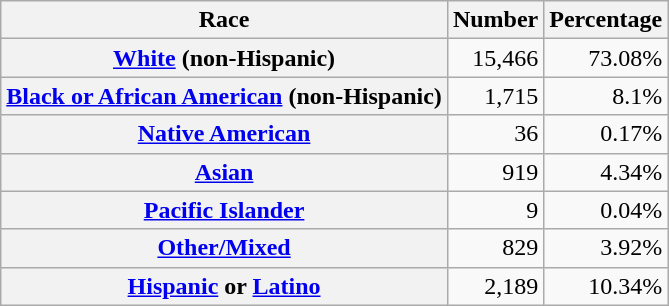<table class="wikitable" style="text-align:right">
<tr>
<th scope="col">Race</th>
<th scope="col">Number</th>
<th scope="col">Percentage</th>
</tr>
<tr>
<th scope="row"><a href='#'>White</a> (non-Hispanic)</th>
<td>15,466</td>
<td>73.08%</td>
</tr>
<tr>
<th scope="row"><a href='#'>Black or African American</a> (non-Hispanic)</th>
<td>1,715</td>
<td>8.1%</td>
</tr>
<tr>
<th scope="row"><a href='#'>Native American</a></th>
<td>36</td>
<td>0.17%</td>
</tr>
<tr>
<th scope="row"><a href='#'>Asian</a></th>
<td>919</td>
<td>4.34%</td>
</tr>
<tr>
<th scope="row"><a href='#'>Pacific Islander</a></th>
<td>9</td>
<td>0.04%</td>
</tr>
<tr>
<th scope="row"><a href='#'>Other/Mixed</a></th>
<td>829</td>
<td>3.92%</td>
</tr>
<tr>
<th scope="row"><a href='#'>Hispanic</a> or <a href='#'>Latino</a></th>
<td>2,189</td>
<td>10.34%</td>
</tr>
</table>
